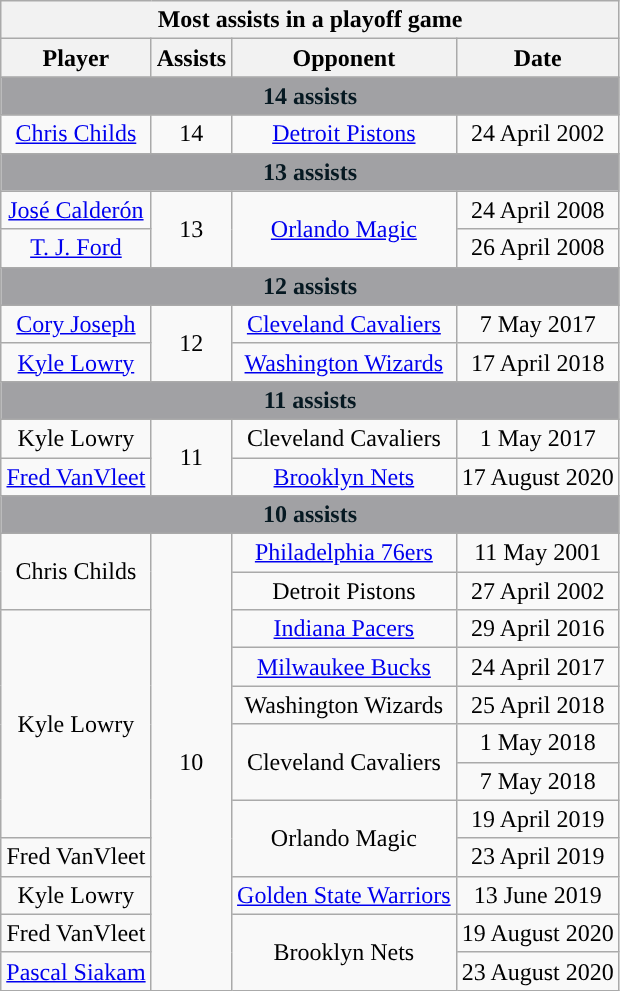<table class="wikitable" style="text-align:center">
<tr>
<th colspan="4">Most assists in a playoff game</th>
</tr>
<tr>
<th>Player</th>
<th>Assists</th>
<th>Opponent</th>
<th>Date</th>
</tr>
<tr>
<th colspan="4" style="text-align:center; background:#A1A1A4; color:#061922;">14 assists</th>
</tr>
<tr>
<td><a href='#'>Chris Childs</a></td>
<td>14</td>
<td><a href='#'>Detroit Pistons</a></td>
<td>24 April 2002</td>
</tr>
<tr>
<th colspan="4" style="text-align:center; background:#A1A1A4; color:#061922;">13 assists</th>
</tr>
<tr>
<td><a href='#'>José Calderón</a></td>
<td rowspan=2>13</td>
<td rowspan=2><a href='#'>Orlando Magic</a></td>
<td>24 April 2008</td>
</tr>
<tr>
<td><a href='#'>T. J. Ford</a></td>
<td>26 April 2008</td>
</tr>
<tr>
<th colspan="4" style="text-align:center; background:#A1A1A4; color:#061922;">12 assists</th>
</tr>
<tr>
<td><a href='#'>Cory Joseph</a></td>
<td rowspan=2>12</td>
<td><a href='#'>Cleveland Cavaliers</a></td>
<td>7 May 2017</td>
</tr>
<tr>
<td><a href='#'>Kyle Lowry</a></td>
<td><a href='#'>Washington Wizards</a></td>
<td>17 April 2018</td>
</tr>
<tr>
<th colspan="4" style="text-align:center; background:#A1A1A4; color:#061922;">11 assists</th>
</tr>
<tr>
<td>Kyle Lowry</td>
<td rowspan=2>11</td>
<td>Cleveland Cavaliers</td>
<td>1 May 2017</td>
</tr>
<tr>
<td><a href='#'>Fred VanVleet</a></td>
<td><a href='#'>Brooklyn Nets</a></td>
<td>17 August 2020</td>
</tr>
<tr>
<th colspan="4" style="text-align:center; background:#A1A1A4; color:#061922;">10 assists</th>
</tr>
<tr>
<td rowspan=2>Chris Childs</td>
<td rowspan=12>10</td>
<td><a href='#'>Philadelphia 76ers</a></td>
<td>11 May 2001</td>
</tr>
<tr>
<td>Detroit Pistons</td>
<td>27 April 2002</td>
</tr>
<tr>
<td rowspan=6>Kyle Lowry</td>
<td><a href='#'>Indiana Pacers</a></td>
<td>29 April 2016</td>
</tr>
<tr>
<td><a href='#'>Milwaukee Bucks</a></td>
<td>24 April 2017</td>
</tr>
<tr>
<td>Washington Wizards</td>
<td>25 April 2018</td>
</tr>
<tr>
<td rowspan=2>Cleveland Cavaliers</td>
<td>1 May 2018</td>
</tr>
<tr>
<td>7 May 2018</td>
</tr>
<tr>
<td rowspan=2>Orlando Magic</td>
<td>19 April 2019</td>
</tr>
<tr>
<td>Fred VanVleet</td>
<td>23 April 2019</td>
</tr>
<tr>
<td>Kyle Lowry</td>
<td><a href='#'>Golden State Warriors</a></td>
<td>13 June 2019</td>
</tr>
<tr>
<td>Fred VanVleet</td>
<td rowspan=2>Brooklyn Nets</td>
<td>19 August 2020</td>
</tr>
<tr>
<td><a href='#'>Pascal Siakam</a></td>
<td>23 August 2020</td>
</tr>
</table>
